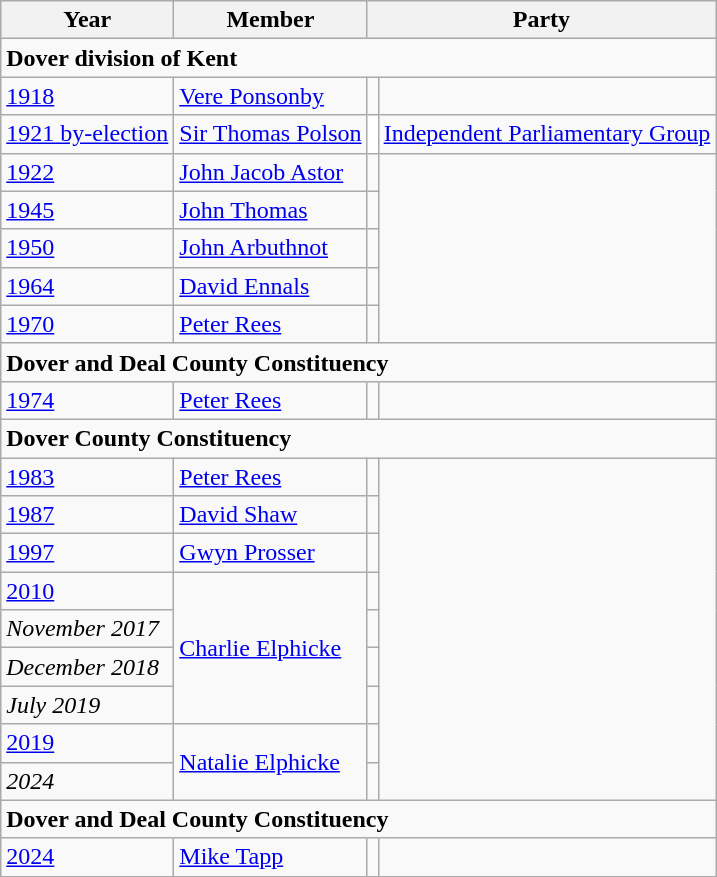<table class="wikitable">
<tr>
<th>Year</th>
<th>Member</th>
<th colspan="2">Party</th>
</tr>
<tr>
<td colspan="4"><strong>Dover division of Kent</strong></td>
</tr>
<tr>
<td><a href='#'>1918</a></td>
<td><a href='#'>Vere Ponsonby</a></td>
<td></td>
</tr>
<tr>
<td><a href='#'>1921 by-election</a></td>
<td><a href='#'>Sir Thomas Polson</a></td>
<td style="color:inherit;background-color: white;"></td>
<td><a href='#'>Independent Parliamentary Group</a></td>
</tr>
<tr>
<td><a href='#'>1922</a></td>
<td><a href='#'>John Jacob Astor</a></td>
<td></td>
</tr>
<tr>
<td><a href='#'>1945</a></td>
<td><a href='#'>John Thomas</a></td>
<td></td>
</tr>
<tr>
<td><a href='#'>1950</a></td>
<td><a href='#'>John Arbuthnot</a></td>
<td></td>
</tr>
<tr>
<td><a href='#'>1964</a></td>
<td><a href='#'>David Ennals</a></td>
<td></td>
</tr>
<tr>
<td><a href='#'>1970</a></td>
<td><a href='#'>Peter Rees</a></td>
<td></td>
</tr>
<tr>
<td colspan="4"><strong>Dover and Deal County Constituency</strong></td>
</tr>
<tr>
<td><a href='#'>1974</a></td>
<td><a href='#'>Peter Rees</a></td>
<td></td>
</tr>
<tr>
<td colspan="4"><strong>Dover County Constituency</strong></td>
</tr>
<tr>
<td><a href='#'>1983</a></td>
<td><a href='#'>Peter Rees</a></td>
<td></td>
</tr>
<tr>
<td><a href='#'>1987</a></td>
<td><a href='#'>David Shaw</a></td>
<td></td>
</tr>
<tr>
<td><a href='#'>1997</a></td>
<td><a href='#'>Gwyn Prosser</a></td>
<td></td>
</tr>
<tr>
<td><a href='#'>2010</a></td>
<td rowspan="4"><a href='#'>Charlie Elphicke</a></td>
<td></td>
</tr>
<tr>
<td><em>November 2017</em></td>
<td></td>
</tr>
<tr>
<td><em>December 2018</em></td>
<td></td>
</tr>
<tr>
<td><em>July 2019</em></td>
<td></td>
</tr>
<tr>
<td><a href='#'>2019</a></td>
<td rowspan=2><a href='#'>Natalie Elphicke</a></td>
<td></td>
</tr>
<tr>
<td><em>2024</em></td>
<td></td>
</tr>
<tr>
<td colspan="4"><strong>Dover and Deal County Constituency</strong></td>
</tr>
<tr>
<td><a href='#'>2024</a></td>
<td><a href='#'>Mike Tapp</a></td>
<td></td>
</tr>
</table>
